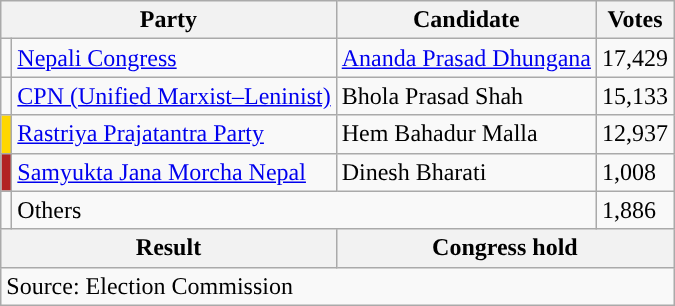<table class="wikitable">
<tr>
<th colspan="2">Party</th>
<th>Candidate</th>
<th>Votes</th>
</tr>
<tr>
<td style="background-color:"></td>
<td><a href='#'>Nepali Congress</a></td>
<td><a href='#'>Ananda Prasad Dhungana</a></td>
<td>17,429</td>
</tr>
<tr>
<td style="background-color:"></td>
<td><a href='#'>CPN (Unified Marxist–Leninist)</a></td>
<td>Bhola Prasad Shah</td>
<td>15,133</td>
</tr>
<tr>
<td style="background-color:gold"></td>
<td><a href='#'>Rastriya Prajatantra Party</a></td>
<td>Hem Bahadur Malla</td>
<td>12,937</td>
</tr>
<tr>
<td style="background-color:firebrick"></td>
<td><a href='#'>Samyukta Jana Morcha Nepal</a></td>
<td>Dinesh Bharati</td>
<td>1,008</td>
</tr>
<tr>
<td></td>
<td colspan="2">Others</td>
<td>1,886</td>
</tr>
<tr>
<th colspan="2">Result</th>
<th colspan="2">Congress hold</th>
</tr>
<tr>
<td colspan="4">Source: Election Commission</td>
</tr>
</table>
